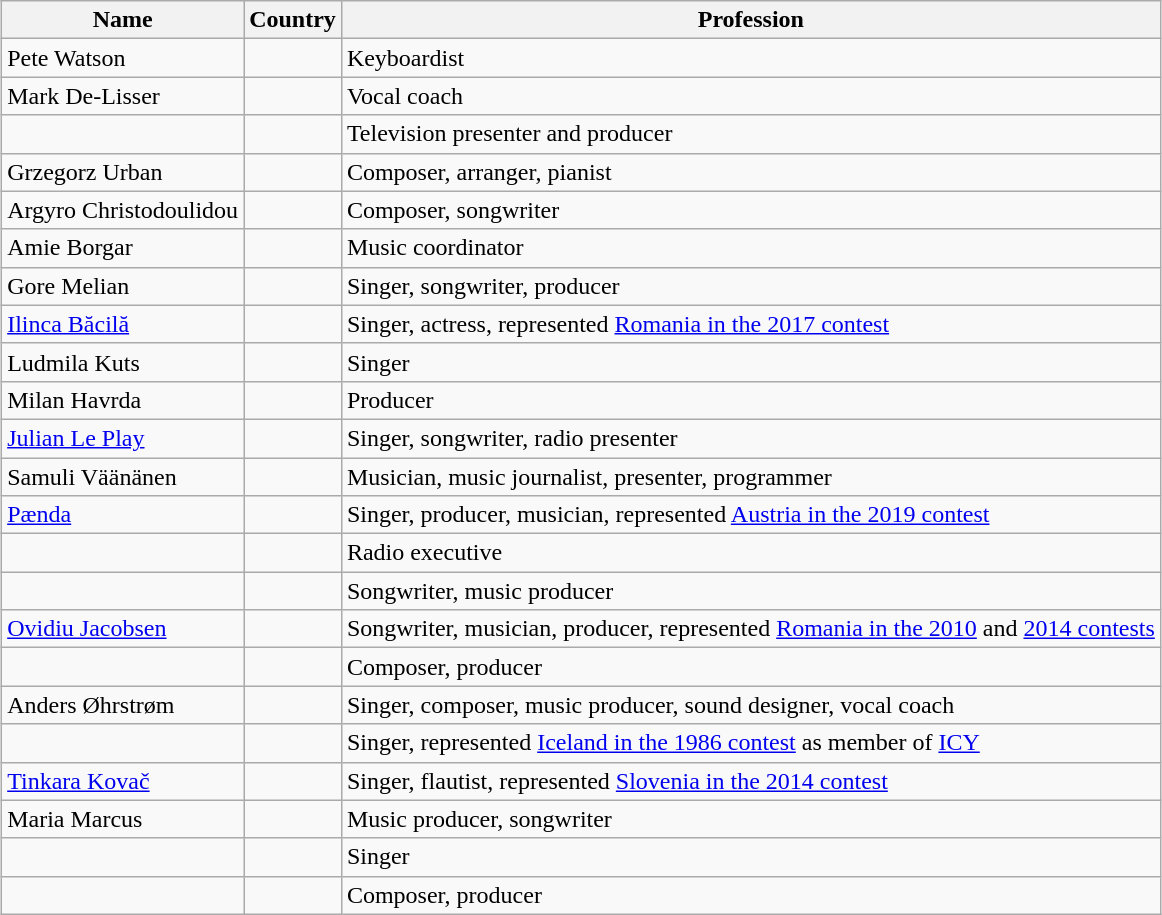<table class="wikitable collapsible" style="margin: 1em auto 1em auto">
<tr>
<th>Name</th>
<th>Country</th>
<th>Profession</th>
</tr>
<tr>
<td>Pete Watson</td>
<td></td>
<td>Keyboardist</td>
</tr>
<tr>
<td>Mark De-Lisser</td>
<td></td>
<td>Vocal coach</td>
</tr>
<tr>
<td></td>
<td></td>
<td>Television presenter and producer</td>
</tr>
<tr>
<td>Grzegorz Urban</td>
<td></td>
<td>Composer, arranger, pianist</td>
</tr>
<tr>
<td>Argyro Christodoulidou</td>
<td></td>
<td>Composer, songwriter</td>
</tr>
<tr>
<td>Amie Borgar</td>
<td></td>
<td>Music coordinator</td>
</tr>
<tr>
<td>Gore Melian</td>
<td></td>
<td>Singer, songwriter, producer</td>
</tr>
<tr>
<td><a href='#'>Ilinca Băcilă</a></td>
<td></td>
<td>Singer, actress, represented <a href='#'>Romania in the 2017 contest</a></td>
</tr>
<tr>
<td>Ludmila Kuts</td>
<td></td>
<td>Singer</td>
</tr>
<tr>
<td>Milan Havrda</td>
<td></td>
<td>Producer</td>
</tr>
<tr>
<td><a href='#'>Julian Le Play</a></td>
<td></td>
<td>Singer, songwriter, radio presenter</td>
</tr>
<tr>
<td>Samuli Väänänen</td>
<td></td>
<td>Musician, music journalist, presenter, programmer</td>
</tr>
<tr>
<td><a href='#'>Pænda</a></td>
<td></td>
<td>Singer, producer, musician, represented <a href='#'>Austria in the 2019 contest</a></td>
</tr>
<tr>
<td></td>
<td></td>
<td>Radio executive</td>
</tr>
<tr>
<td></td>
<td></td>
<td>Songwriter, music producer</td>
</tr>
<tr>
<td><a href='#'>Ovidiu Jacobsen</a></td>
<td></td>
<td>Songwriter, musician, producer, represented <a href='#'>Romania in the 2010</a> and <a href='#'>2014 contests</a></td>
</tr>
<tr>
<td></td>
<td></td>
<td>Composer, producer</td>
</tr>
<tr>
<td>Anders Øhrstrøm</td>
<td></td>
<td>Singer, composer, music producer, sound designer, vocal coach</td>
</tr>
<tr>
<td></td>
<td></td>
<td>Singer, represented <a href='#'>Iceland in the 1986 contest</a> as member of <a href='#'>ICY</a></td>
</tr>
<tr>
<td><a href='#'>Tinkara Kovač</a></td>
<td></td>
<td>Singer, flautist, represented <a href='#'>Slovenia in the 2014 contest</a></td>
</tr>
<tr>
<td>Maria Marcus</td>
<td></td>
<td>Music producer, songwriter</td>
</tr>
<tr>
<td></td>
<td></td>
<td>Singer</td>
</tr>
<tr>
<td></td>
<td></td>
<td>Composer, producer</td>
</tr>
</table>
